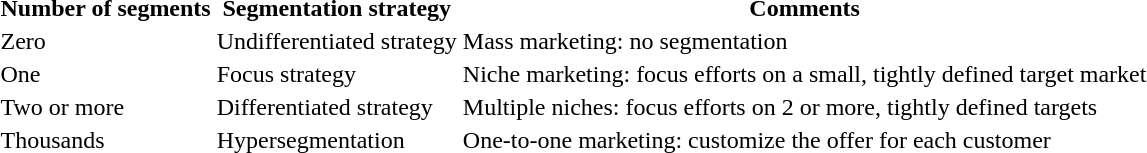<table class=" wiki table">
<tr>
<th>Number of segments</th>
<th>Segmentation strategy</th>
<th>Comments</th>
</tr>
<tr>
<td>Zero</td>
<td>Undifferentiated strategy</td>
<td>Mass marketing: no segmentation</td>
</tr>
<tr>
<td>One</td>
<td>Focus strategy</td>
<td>Niche marketing: focus efforts on a small, tightly defined target market</td>
</tr>
<tr>
<td>Two or more</td>
<td>Differentiated strategy</td>
<td>Multiple niches: focus efforts on 2 or more, tightly defined targets</td>
</tr>
<tr>
<td>Thousands</td>
<td>Hypersegmentation</td>
<td>One-to-one marketing: customize the offer for each customer</td>
</tr>
</table>
